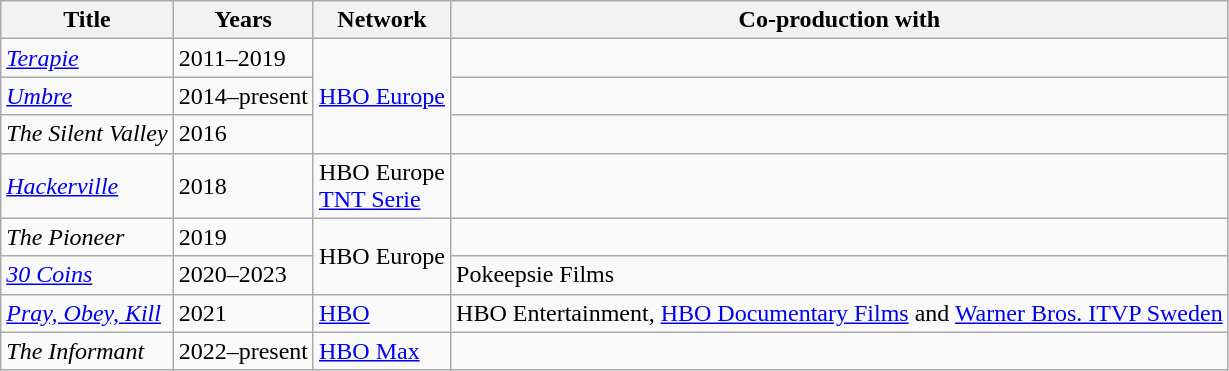<table class="wikitable sortable">
<tr>
<th>Title</th>
<th>Years</th>
<th>Network</th>
<th>Co-production with</th>
</tr>
<tr>
<td><em><a href='#'>Terapie</a></em></td>
<td>2011–2019</td>
<td rowspan="3"><a href='#'>HBO Europe</a></td>
<td></td>
</tr>
<tr>
<td><em><a href='#'>Umbre</a></em></td>
<td>2014–present</td>
<td></td>
</tr>
<tr>
<td><em>The Silent Valley</em></td>
<td>2016</td>
<td></td>
</tr>
<tr>
<td><em><a href='#'>Hackerville</a></em></td>
<td>2018</td>
<td>HBO Europe<br><a href='#'>TNT Serie</a></td>
<td></td>
</tr>
<tr>
<td><em>The Pioneer</em></td>
<td>2019</td>
<td rowspan="2">HBO Europe</td>
<td></td>
</tr>
<tr>
<td><em><a href='#'>30 Coins</a></em></td>
<td>2020–2023</td>
<td>Pokeepsie Films</td>
</tr>
<tr>
<td><em><a href='#'>Pray, Obey, Kill</a></em></td>
<td>2021</td>
<td><a href='#'>HBO</a></td>
<td>HBO Entertainment, <a href='#'>HBO Documentary Films</a> and <a href='#'>Warner Bros. ITVP Sweden</a></td>
</tr>
<tr>
<td><em>The Informant</em></td>
<td>2022–present</td>
<td><a href='#'>HBO Max</a></td>
<td></td>
</tr>
</table>
